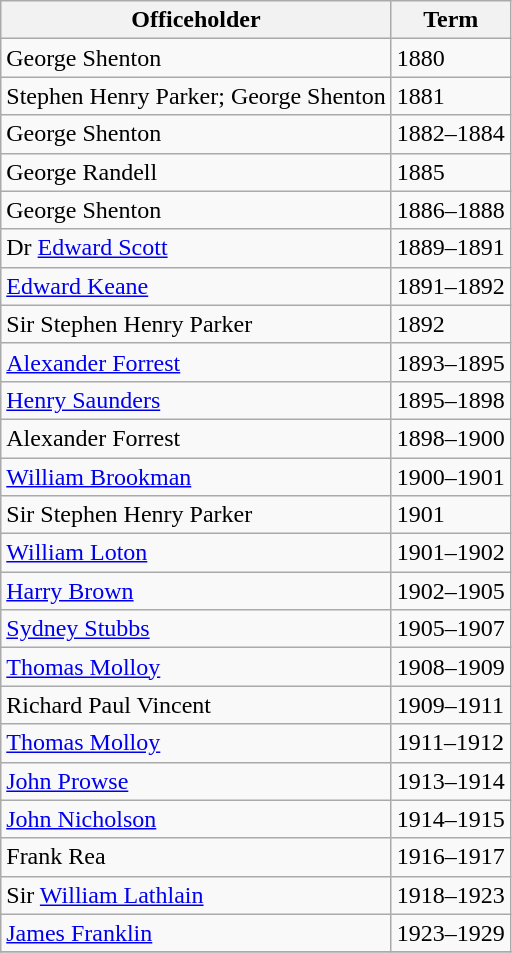<table class=wikitable>
<tr>
<th>Officeholder</th>
<th>Term</th>
</tr>
<tr>
<td>George Shenton</td>
<td>1880</td>
</tr>
<tr>
<td>Stephen Henry Parker; George Shenton</td>
<td>1881</td>
</tr>
<tr>
<td>George Shenton</td>
<td>1882–1884</td>
</tr>
<tr>
<td>George Randell</td>
<td>1885</td>
</tr>
<tr>
<td>George Shenton</td>
<td>1886–1888</td>
</tr>
<tr>
<td>Dr <a href='#'>Edward Scott</a></td>
<td>1889–1891</td>
</tr>
<tr>
<td><a href='#'>Edward Keane</a></td>
<td>1891–1892</td>
</tr>
<tr>
<td>Sir Stephen Henry Parker</td>
<td>1892</td>
</tr>
<tr>
<td><a href='#'>Alexander Forrest</a></td>
<td>1893–1895</td>
</tr>
<tr>
<td><a href='#'>Henry Saunders</a></td>
<td>1895–1898</td>
</tr>
<tr>
<td>Alexander Forrest</td>
<td>1898–1900</td>
</tr>
<tr>
<td><a href='#'>William Brookman</a></td>
<td>1900–1901</td>
</tr>
<tr>
<td>Sir Stephen Henry Parker</td>
<td>1901</td>
</tr>
<tr>
<td><a href='#'>William Loton</a></td>
<td>1901–1902</td>
</tr>
<tr>
<td><a href='#'>Harry Brown</a></td>
<td>1902–1905</td>
</tr>
<tr>
<td><a href='#'>Sydney Stubbs</a></td>
<td>1905–1907</td>
</tr>
<tr>
<td><a href='#'>Thomas Molloy</a></td>
<td>1908–1909</td>
</tr>
<tr>
<td>Richard Paul Vincent</td>
<td>1909–1911</td>
</tr>
<tr>
<td><a href='#'>Thomas Molloy</a></td>
<td>1911–1912</td>
</tr>
<tr>
<td><a href='#'>John Prowse</a></td>
<td>1913–1914</td>
</tr>
<tr>
<td><a href='#'>John Nicholson</a></td>
<td>1914–1915</td>
</tr>
<tr>
<td>Frank Rea</td>
<td>1916–1917</td>
</tr>
<tr>
<td>Sir <a href='#'>William Lathlain</a></td>
<td>1918–1923</td>
</tr>
<tr>
<td><a href='#'>James Franklin</a></td>
<td>1923–1929</td>
</tr>
<tr>
</tr>
</table>
